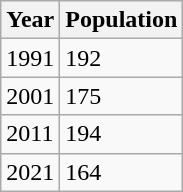<table class="wikitable">
<tr>
<th>Year</th>
<th>Population</th>
</tr>
<tr>
<td>1991</td>
<td>192</td>
</tr>
<tr>
<td>2001</td>
<td>175</td>
</tr>
<tr>
<td>2011</td>
<td>194</td>
</tr>
<tr>
<td>2021</td>
<td>164</td>
</tr>
</table>
